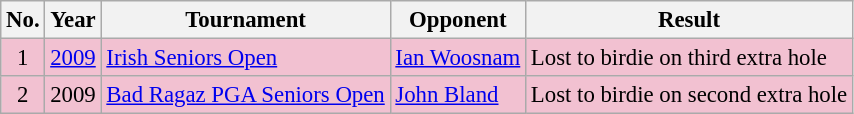<table class="wikitable" style="font-size:95%;">
<tr>
<th>No.</th>
<th>Year</th>
<th>Tournament</th>
<th>Opponent</th>
<th>Result</th>
</tr>
<tr style="background:#F2C1D1;">
<td align=center>1</td>
<td><a href='#'>2009</a></td>
<td><a href='#'>Irish Seniors Open</a></td>
<td> <a href='#'>Ian Woosnam</a></td>
<td>Lost to birdie on third extra hole</td>
</tr>
<tr style="background:#F2C1D1;">
<td align=center>2</td>
<td>2009</td>
<td><a href='#'>Bad Ragaz PGA Seniors Open</a></td>
<td> <a href='#'>John Bland</a></td>
<td>Lost to birdie on second extra hole</td>
</tr>
</table>
